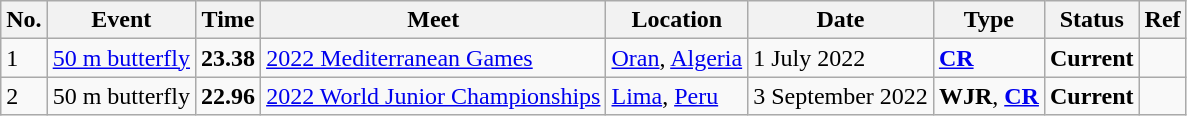<table class="wikitable sortable">
<tr>
<th>No.</th>
<th>Event</th>
<th>Time</th>
<th>Meet</th>
<th>Location</th>
<th>Date</th>
<th>Type</th>
<th>Status</th>
<th>Ref</th>
</tr>
<tr>
<td>1</td>
<td><a href='#'>50 m butterfly</a></td>
<td style="text-align:center;"><strong>23.38</strong></td>
<td><a href='#'>2022 Mediterranean Games</a></td>
<td><a href='#'>Oran</a>, <a href='#'>Algeria</a></td>
<td>1 July 2022</td>
<td><strong><a href='#'>CR</a></strong></td>
<td style="text-align:center;"><strong>Current</strong></td>
<td style="text-align:center;"></td>
</tr>
<tr>
<td>2</td>
<td>50 m butterfly</td>
<td style="text-align:center;"><strong>22.96</strong></td>
<td><a href='#'>2022 World Junior Championships</a></td>
<td><a href='#'>Lima</a>, <a href='#'>Peru</a></td>
<td>3 September 2022</td>
<td><strong>WJR</strong>, <strong><a href='#'>CR</a></strong></td>
<td style="text-align:center;"><strong>Current</strong></td>
<td style="text-align:center;"></td>
</tr>
</table>
